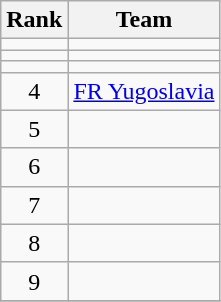<table class="wikitable" border="1">
<tr>
<th>Rank</th>
<th>Team</th>
</tr>
<tr>
<td align=center></td>
<td></td>
</tr>
<tr>
<td align=center></td>
<td></td>
</tr>
<tr>
<td align=center></td>
<td></td>
</tr>
<tr>
<td align=center>4</td>
<td> <a href='#'>FR Yugoslavia</a></td>
</tr>
<tr>
<td align=center>5</td>
<td></td>
</tr>
<tr>
<td align=center>6</td>
<td></td>
</tr>
<tr>
<td align=center>7</td>
<td></td>
</tr>
<tr>
<td align=center>8</td>
<td></td>
</tr>
<tr>
<td align=center>9</td>
<td></td>
</tr>
<tr>
</tr>
</table>
